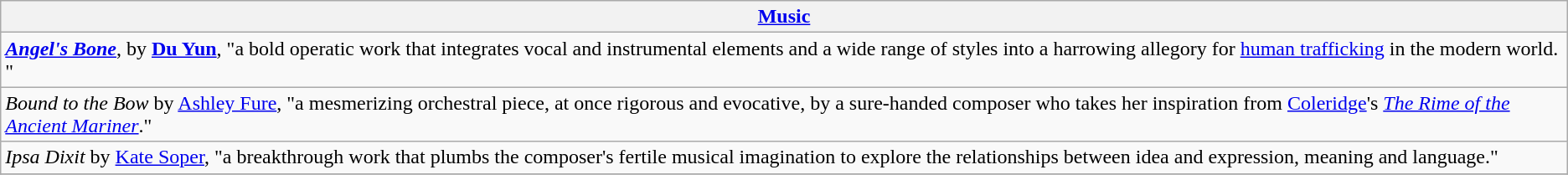<table class="wikitable" style="float:left; float:none;">
<tr>
<th><a href='#'>Music</a></th>
</tr>
<tr>
<td><strong><em><a href='#'>Angel's Bone</a></em></strong>, by <strong><a href='#'>Du Yun</a></strong>, "a bold operatic work that integrates vocal and instrumental elements and a wide range of styles into a harrowing allegory for <a href='#'>human trafficking</a> in the modern world. "</td>
</tr>
<tr>
<td><em>Bound to the Bow</em> by <a href='#'>Ashley Fure</a>, "a mesmerizing orchestral piece, at once rigorous and evocative, by a sure-handed composer who takes her inspiration from <a href='#'>Coleridge</a>'s <em><a href='#'>The Rime of the Ancient Mariner</a></em>."</td>
</tr>
<tr>
<td><em>Ipsa Dixit</em> by <a href='#'>Kate Soper</a>, "a breakthrough work that plumbs the composer's fertile musical imagination to explore the relationships between idea and expression, meaning and language."</td>
</tr>
<tr>
</tr>
</table>
